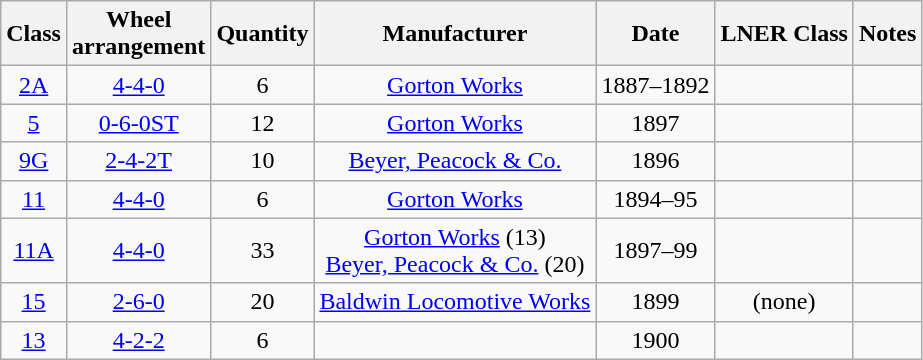<table class="wikitable" style=text-align:center>
<tr>
<th>Class</th>
<th>Wheel<br>arrangement</th>
<th>Quantity</th>
<th>Manufacturer</th>
<th>Date</th>
<th>LNER Class</th>
<th>Notes</th>
</tr>
<tr>
<td><a href='#'>2A</a></td>
<td><a href='#'>4-4-0</a></td>
<td>6</td>
<td><a href='#'>Gorton Works</a></td>
<td>1887–1892</td>
<td></td>
<td align=left></td>
</tr>
<tr>
<td><a href='#'>5</a></td>
<td><a href='#'>0-6-0ST</a></td>
<td>12</td>
<td><a href='#'>Gorton Works</a></td>
<td>1897</td>
<td></td>
<td align=left></td>
</tr>
<tr>
<td><a href='#'>9G</a></td>
<td><a href='#'>2-4-2T</a></td>
<td>10</td>
<td><a href='#'>Beyer, Peacock & Co.</a></td>
<td>1896</td>
<td></td>
<td align=left></td>
</tr>
<tr>
<td><a href='#'>11</a></td>
<td><a href='#'>4-4-0</a></td>
<td>6</td>
<td><a href='#'>Gorton Works</a></td>
<td>1894–95</td>
<td></td>
<td align=left></td>
</tr>
<tr>
<td><a href='#'>11A</a></td>
<td><a href='#'>4-4-0</a></td>
<td>33</td>
<td><a href='#'>Gorton Works</a> (13)<br><a href='#'>Beyer, Peacock & Co.</a> (20)</td>
<td>1897–99</td>
<td></td>
<td align=left></td>
</tr>
<tr>
<td><a href='#'>15</a></td>
<td><a href='#'>2-6-0</a></td>
<td>20</td>
<td><a href='#'>Baldwin Locomotive Works</a></td>
<td>1899</td>
<td>(none)</td>
<td align=left></td>
</tr>
<tr>
<td><a href='#'>13</a></td>
<td><a href='#'>4-2-2</a></td>
<td>6</td>
<td></td>
<td>1900</td>
<td></td>
<td align=left></td>
</tr>
</table>
